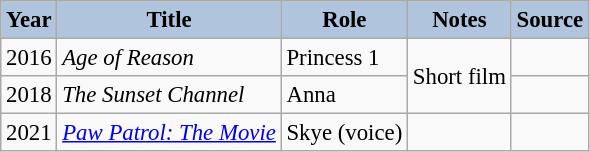<table class="wikitable sortable plainrowheaders" style="width=95%; font-size: 95%;">
<tr>
<th style="background:#b0c4de;">Year </th>
<th style="background:#b0c4de;">Title</th>
<th style="background:#b0c4de;">Role</th>
<th style="background:#b0c4de;" class="unsortable">Notes </th>
<th style="background:#b0c4de;" class="unsortable">Source</th>
</tr>
<tr>
<td>2016</td>
<td><em>Age of Reason</em></td>
<td>Princess 1</td>
<td rowspan="2">Short film</td>
<td></td>
</tr>
<tr>
<td>2018</td>
<td><em>The Sunset Channel</em></td>
<td>Anna</td>
<td></td>
</tr>
<tr>
<td>2021</td>
<td><em><a href='#'>Paw Patrol: The Movie</a></em></td>
<td>Skye (voice)</td>
<td></td>
<td></td>
</tr>
</table>
